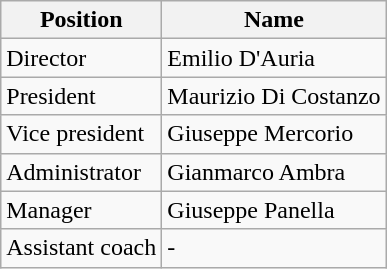<table class="wikitable">
<tr>
<th>Position</th>
<th>Name</th>
</tr>
<tr>
<td>Director</td>
<td> Emilio D'Auria</td>
</tr>
<tr>
<td>President</td>
<td> Maurizio Di Costanzo</td>
</tr>
<tr>
<td>Vice president</td>
<td> Giuseppe Mercorio</td>
</tr>
<tr>
<td>Administrator</td>
<td> Gianmarco Ambra</td>
</tr>
<tr>
<td>Manager</td>
<td> Giuseppe Panella</td>
</tr>
<tr>
<td>Assistant coach</td>
<td> -</td>
</tr>
</table>
